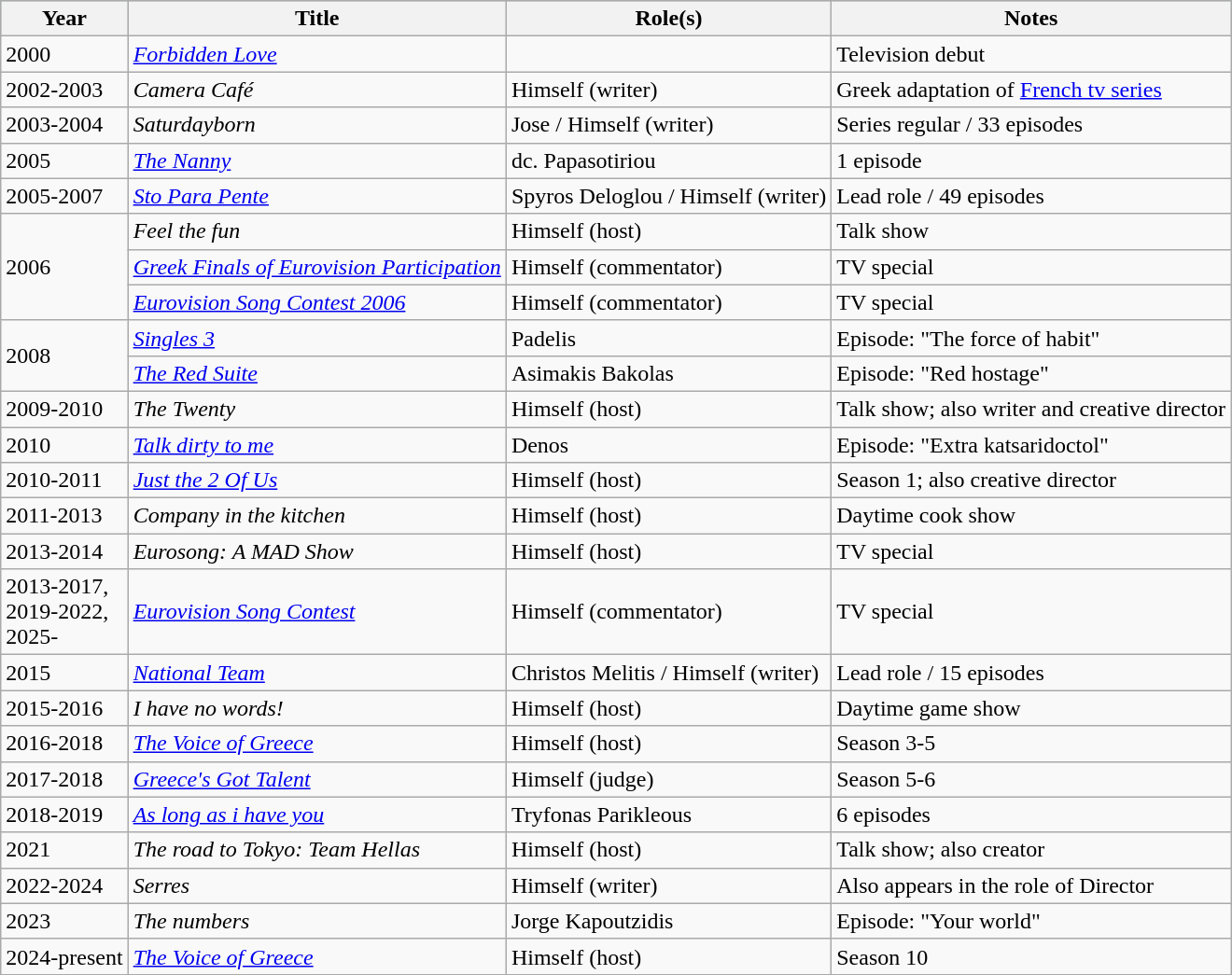<table class="wikitable">
<tr style="background:#b0c4de; text-align:center;">
<th>Year</th>
<th>Title</th>
<th>Role(s)</th>
<th>Notes</th>
</tr>
<tr>
<td>2000</td>
<td><em><a href='#'>Forbidden Love</a></em></td>
<td></td>
<td>Television debut</td>
</tr>
<tr>
<td>2002-2003</td>
<td><em>Camera Café</em></td>
<td>Himself (writer)</td>
<td>Greek adaptation of <a href='#'>French tv series</a></td>
</tr>
<tr>
<td>2003-2004</td>
<td><em>Saturdayborn</em></td>
<td>Jose / Himself (writer)</td>
<td>Series regular / 33 episodes</td>
</tr>
<tr>
<td>2005</td>
<td><em><a href='#'>The Nanny</a></em></td>
<td>dc. Papasotiriou</td>
<td>1 episode</td>
</tr>
<tr>
<td>2005-2007</td>
<td><em><a href='#'>Sto Para Pente</a></em></td>
<td>Spyros Deloglou / Himself (writer)</td>
<td>Lead role / 49 episodes</td>
</tr>
<tr>
<td rowspan="3">2006</td>
<td><em>Feel the fun</em></td>
<td>Himself (host)</td>
<td>Talk show</td>
</tr>
<tr>
<td><em><a href='#'>Greek Finals of Eurovision Participation</a></em></td>
<td>Himself (commentator)</td>
<td>TV special</td>
</tr>
<tr>
<td><em><a href='#'>Eurovision Song Contest 2006</a></em></td>
<td>Himself (commentator)</td>
<td>TV special</td>
</tr>
<tr>
<td rowspan="2">2008</td>
<td><em><a href='#'>Singles 3</a></em></td>
<td>Padelis</td>
<td>Episode: "The force of habit"</td>
</tr>
<tr>
<td><em><a href='#'>The Red Suite</a></em></td>
<td>Asimakis Bakolas</td>
<td>Episode: "Red hostage"</td>
</tr>
<tr>
<td>2009-2010</td>
<td><em>The Twenty</em></td>
<td>Himself (host)</td>
<td>Talk show; also writer and creative director</td>
</tr>
<tr>
<td>2010</td>
<td><em><a href='#'>Talk dirty to me</a></em></td>
<td>Denos</td>
<td>Episode: "Extra katsaridoctol"</td>
</tr>
<tr>
<td>2010-2011</td>
<td><em><a href='#'>Just the 2 Of Us</a></em></td>
<td>Himself (host)</td>
<td>Season 1; also creative director</td>
</tr>
<tr>
<td>2011-2013</td>
<td><em>Company in the kitchen</em></td>
<td>Himself (host)</td>
<td>Daytime cook show</td>
</tr>
<tr>
<td>2013-2014</td>
<td><em>Eurosong: A MAD Show</em></td>
<td>Himself (host)</td>
<td>TV special</td>
</tr>
<tr>
<td>2013-2017,<br>2019-2022,<br>2025-</td>
<td><em><a href='#'>Eurovision Song Contest</a></em></td>
<td>Himself (commentator)</td>
<td>TV special</td>
</tr>
<tr>
<td>2015</td>
<td><em><a href='#'>National Team</a></em></td>
<td>Christos Melitis / Himself (writer)</td>
<td>Lead role / 15 episodes</td>
</tr>
<tr>
<td>2015-2016</td>
<td><em>I have no words!</em></td>
<td>Himself (host)</td>
<td>Daytime game show</td>
</tr>
<tr>
<td>2016-2018</td>
<td><em><a href='#'>The Voice of Greece</a></em></td>
<td>Himself (host)</td>
<td>Season 3-5</td>
</tr>
<tr>
<td>2017-2018</td>
<td><em><a href='#'>Greece's Got Talent</a></em></td>
<td>Himself (judge)</td>
<td>Season 5-6</td>
</tr>
<tr>
<td>2018-2019</td>
<td><em><a href='#'>As long as i have you</a></em></td>
<td>Tryfonas Parikleous</td>
<td>6 episodes</td>
</tr>
<tr>
<td>2021</td>
<td><em>The road to Tokyo: Team Hellas</em></td>
<td>Himself (host)</td>
<td>Talk show; also creator</td>
</tr>
<tr>
<td>2022-2024</td>
<td><em>Serres</em></td>
<td>Himself (writer)</td>
<td>Also appears in the role of Director</td>
</tr>
<tr>
<td>2023</td>
<td><em>The numbers</em></td>
<td>Jorge Kapoutzidis</td>
<td>Episode: "Your world"</td>
</tr>
<tr>
<td>2024-present</td>
<td><em><a href='#'>The Voice of Greece</a></em></td>
<td>Himself (host)</td>
<td>Season 10</td>
</tr>
</table>
